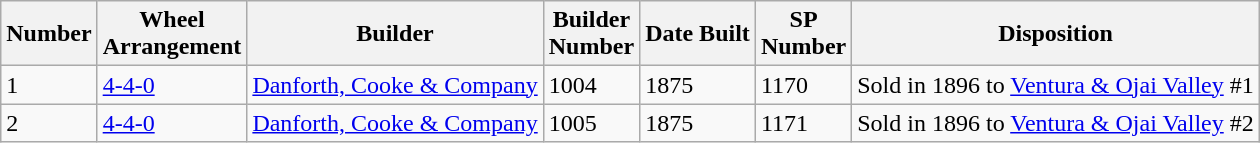<table class="wikitable">
<tr>
<th>Number</th>
<th>Wheel<br>Arrangement</th>
<th>Builder</th>
<th>Builder<br>Number</th>
<th>Date Built</th>
<th>SP<br>Number</th>
<th>Disposition</th>
</tr>
<tr>
<td>1</td>
<td><a href='#'>4-4-0</a></td>
<td><a href='#'>Danforth, Cooke & Company</a></td>
<td>1004</td>
<td>1875</td>
<td>1170</td>
<td>Sold in 1896 to <a href='#'>Ventura & Ojai Valley</a> #1</td>
</tr>
<tr>
<td>2</td>
<td><a href='#'>4-4-0</a></td>
<td><a href='#'>Danforth, Cooke & Company</a></td>
<td>1005</td>
<td>1875</td>
<td>1171</td>
<td>Sold in 1896 to <a href='#'>Ventura & Ojai Valley</a> #2</td>
</tr>
</table>
